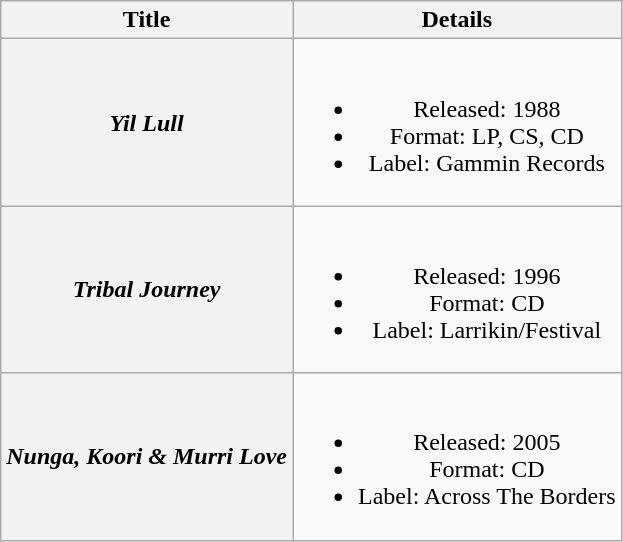<table class="wikitable plainrowheaders" style="text-align:center;" border="1">
<tr>
<th>Title</th>
<th>Details</th>
</tr>
<tr>
<th scope="row"><em>Yil Lull</em></th>
<td><br><ul><li>Released: 1988</li><li>Format: LP, CS, CD</li><li>Label: Gammin Records</li></ul></td>
</tr>
<tr>
<th scope="row"><em>Tribal Journey</em></th>
<td><br><ul><li>Released: 1996</li><li>Format: CD</li><li>Label: Larrikin/Festival</li></ul></td>
</tr>
<tr>
<th scope="row"><em>Nunga, Koori & Murri Love</em></th>
<td><br><ul><li>Released: 2005</li><li>Format: CD</li><li>Label: Across The Borders</li></ul></td>
</tr>
</table>
